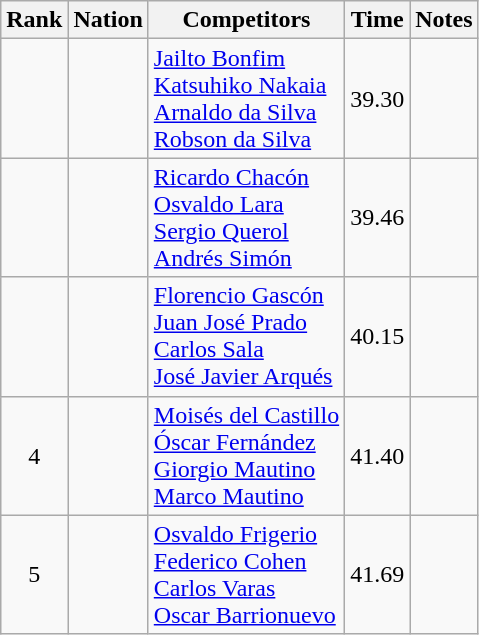<table class="wikitable sortable" style="text-align:center">
<tr>
<th>Rank</th>
<th>Nation</th>
<th>Competitors</th>
<th>Time</th>
<th>Notes</th>
</tr>
<tr>
<td align=center></td>
<td align=left></td>
<td align=left><a href='#'>Jailto Bonfim</a><br><a href='#'>Katsuhiko Nakaia</a><br><a href='#'>Arnaldo da Silva</a><br><a href='#'>Robson da Silva</a></td>
<td>39.30</td>
<td></td>
</tr>
<tr>
<td align=center></td>
<td align=left></td>
<td align=left><a href='#'>Ricardo Chacón</a><br><a href='#'>Osvaldo Lara</a><br><a href='#'>Sergio Querol</a><br><a href='#'>Andrés Simón</a></td>
<td>39.46</td>
<td></td>
</tr>
<tr>
<td align=center></td>
<td align=left></td>
<td align=left><a href='#'>Florencio Gascón</a><br><a href='#'>Juan José Prado</a><br><a href='#'>Carlos Sala</a><br><a href='#'>José Javier Arqués</a></td>
<td>40.15</td>
<td></td>
</tr>
<tr>
<td align=center>4</td>
<td align=left></td>
<td align=left><a href='#'>Moisés del Castillo</a><br><a href='#'>Óscar Fernández</a><br><a href='#'>Giorgio Mautino</a><br><a href='#'>Marco Mautino</a></td>
<td>41.40</td>
<td></td>
</tr>
<tr>
<td align=center>5</td>
<td align=left></td>
<td align=left><a href='#'>Osvaldo Frigerio</a><br><a href='#'>Federico Cohen</a><br><a href='#'>Carlos Varas</a><br><a href='#'>Oscar Barrionuevo</a></td>
<td>41.69</td>
<td></td>
</tr>
</table>
